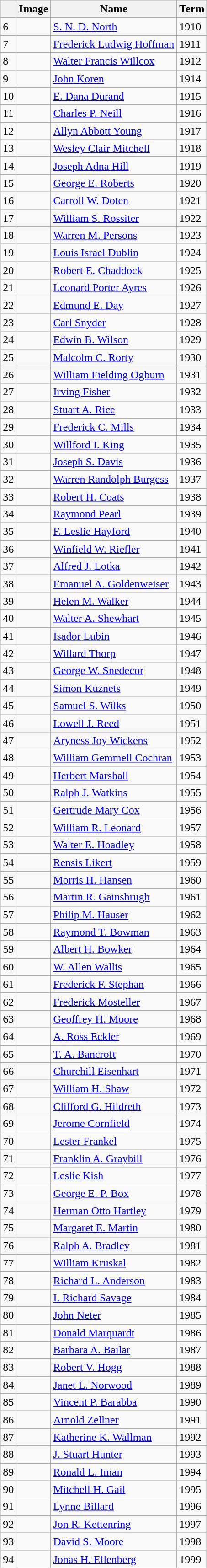<table class="wikitable sortable">
<tr>
<th></th>
<th class="unsortable">Image</th>
<th>Name</th>
<th>Term</th>
</tr>
<tr>
<td>6</td>
<td></td>
<td><a href='#'>S. N. D. North</a></td>
<td>1910</td>
</tr>
<tr>
<td>7</td>
<td></td>
<td><a href='#'>Frederick Ludwig Hoffman</a></td>
<td>1911</td>
</tr>
<tr>
<td>8</td>
<td></td>
<td><a href='#'>Walter Francis Willcox</a></td>
<td>1912</td>
</tr>
<tr>
<td>9</td>
<td></td>
<td><a href='#'>John Koren</a></td>
<td>1914</td>
</tr>
<tr>
<td>10</td>
<td></td>
<td><a href='#'>E. Dana Durand</a></td>
<td>1915</td>
</tr>
<tr>
<td>11</td>
<td></td>
<td><a href='#'>Charles P. Neill</a></td>
<td>1916</td>
</tr>
<tr>
<td>12</td>
<td></td>
<td><a href='#'>Allyn Abbott Young</a></td>
<td>1917</td>
</tr>
<tr>
<td>13</td>
<td></td>
<td><a href='#'>Wesley Clair Mitchell</a></td>
<td>1918</td>
</tr>
<tr>
<td>14</td>
<td></td>
<td><a href='#'>Joseph Adna Hill</a></td>
<td>1919</td>
</tr>
<tr>
<td>15</td>
<td></td>
<td><a href='#'>George E. Roberts</a></td>
<td>1920</td>
</tr>
<tr>
<td>16</td>
<td></td>
<td><a href='#'>Carroll W. Doten</a></td>
<td>1921</td>
</tr>
<tr>
<td>17</td>
<td></td>
<td><a href='#'>William S. Rossiter</a></td>
<td>1922</td>
</tr>
<tr>
<td>18</td>
<td></td>
<td><a href='#'>Warren M. Persons</a></td>
<td>1923</td>
</tr>
<tr>
<td>19</td>
<td></td>
<td><a href='#'>Louis Israel Dublin</a></td>
<td>1924</td>
</tr>
<tr>
<td>20</td>
<td></td>
<td><a href='#'>Robert E. Chaddock</a></td>
<td>1925</td>
</tr>
<tr>
<td>21</td>
<td></td>
<td><a href='#'>Leonard Porter Ayres</a></td>
<td>1926</td>
</tr>
<tr>
<td>22</td>
<td></td>
<td><a href='#'>Edmund E. Day</a></td>
<td>1927</td>
</tr>
<tr>
<td>23</td>
<td></td>
<td><a href='#'>Carl Snyder</a></td>
<td>1928</td>
</tr>
<tr>
<td>24</td>
<td></td>
<td><a href='#'>Edwin B. Wilson</a></td>
<td>1929</td>
</tr>
<tr>
<td>25</td>
<td></td>
<td><a href='#'>Malcolm C. Rorty</a></td>
<td>1930</td>
</tr>
<tr>
<td>26</td>
<td></td>
<td><a href='#'>William Fielding Ogburn</a></td>
<td>1931</td>
</tr>
<tr>
<td>27</td>
<td></td>
<td><a href='#'>Irving Fisher</a></td>
<td>1932</td>
</tr>
<tr>
<td>28</td>
<td></td>
<td><a href='#'>Stuart A. Rice</a></td>
<td>1933</td>
</tr>
<tr>
<td>29</td>
<td></td>
<td><a href='#'>Frederick C. Mills</a></td>
<td>1934</td>
</tr>
<tr>
<td>30</td>
<td></td>
<td><a href='#'>Willford I. King</a></td>
<td>1935</td>
</tr>
<tr>
<td>31</td>
<td></td>
<td><a href='#'>Joseph S. Davis</a></td>
<td>1936</td>
</tr>
<tr>
<td>32</td>
<td></td>
<td><a href='#'>Warren Randolph Burgess</a></td>
<td>1937</td>
</tr>
<tr>
<td>33</td>
<td></td>
<td><a href='#'>Robert H. Coats</a></td>
<td>1938</td>
</tr>
<tr>
<td>34</td>
<td></td>
<td><a href='#'>Raymond Pearl</a></td>
<td>1939</td>
</tr>
<tr>
<td>35</td>
<td></td>
<td><a href='#'>F. Leslie Hayford</a></td>
<td>1940</td>
</tr>
<tr>
<td>36</td>
<td></td>
<td><a href='#'>Winfield W. Riefler</a></td>
<td>1941</td>
</tr>
<tr>
<td>37</td>
<td></td>
<td><a href='#'>Alfred J. Lotka</a></td>
<td>1942</td>
</tr>
<tr>
<td>38</td>
<td></td>
<td><a href='#'>Emanuel A. Goldenweiser</a></td>
<td>1943</td>
</tr>
<tr>
<td>39</td>
<td></td>
<td><a href='#'>Helen M. Walker</a></td>
<td>1944</td>
</tr>
<tr>
<td>40</td>
<td></td>
<td><a href='#'>Walter A. Shewhart</a></td>
<td>1945</td>
</tr>
<tr>
<td>41</td>
<td></td>
<td><a href='#'>Isador Lubin</a></td>
<td>1946</td>
</tr>
<tr>
<td>42</td>
<td></td>
<td><a href='#'>Willard Thorp</a></td>
<td>1947</td>
</tr>
<tr>
<td>43</td>
<td></td>
<td><a href='#'>George W. Snedecor</a></td>
<td>1948</td>
</tr>
<tr>
<td>44</td>
<td></td>
<td><a href='#'>Simon Kuznets</a></td>
<td>1949</td>
</tr>
<tr>
<td>45</td>
<td></td>
<td><a href='#'>Samuel S. Wilks</a></td>
<td>1950</td>
</tr>
<tr>
<td>46</td>
<td></td>
<td><a href='#'>Lowell J. Reed</a></td>
<td>1951</td>
</tr>
<tr>
<td>47</td>
<td></td>
<td><a href='#'>Aryness Joy Wickens</a></td>
<td>1952</td>
</tr>
<tr>
<td>48</td>
<td></td>
<td><a href='#'>William Gemmell Cochran</a></td>
<td>1953</td>
</tr>
<tr>
<td>49</td>
<td></td>
<td><a href='#'>Herbert Marshall</a></td>
<td>1954</td>
</tr>
<tr>
<td>50</td>
<td></td>
<td><a href='#'>Ralph J. Watkins</a></td>
<td>1955</td>
</tr>
<tr>
<td>51</td>
<td></td>
<td><a href='#'>Gertrude Mary Cox</a></td>
<td>1956</td>
</tr>
<tr>
<td>52</td>
<td></td>
<td><a href='#'>William R. Leonard</a></td>
<td>1957</td>
</tr>
<tr>
<td>53</td>
<td></td>
<td><a href='#'>Walter E. Hoadley</a></td>
<td>1958</td>
</tr>
<tr>
<td>54</td>
<td></td>
<td><a href='#'>Rensis Likert</a></td>
<td>1959</td>
</tr>
<tr>
<td>55</td>
<td></td>
<td><a href='#'>Morris H. Hansen</a></td>
<td>1960</td>
</tr>
<tr>
<td>56</td>
<td></td>
<td><a href='#'>Martin R. Gainsbrugh</a></td>
<td>1961</td>
</tr>
<tr>
<td>57</td>
<td></td>
<td><a href='#'>Philip M. Hauser</a></td>
<td>1962</td>
</tr>
<tr>
<td>58</td>
<td></td>
<td><a href='#'>Raymond T. Bowman</a></td>
<td>1963</td>
</tr>
<tr>
<td>59</td>
<td></td>
<td><a href='#'>Albert H. Bowker</a></td>
<td>1964</td>
</tr>
<tr>
<td>60</td>
<td></td>
<td><a href='#'>W. Allen Wallis</a></td>
<td>1965</td>
</tr>
<tr>
<td>61</td>
<td></td>
<td><a href='#'>Frederick F. Stephan</a></td>
<td>1966</td>
</tr>
<tr>
<td>62</td>
<td></td>
<td><a href='#'>Frederick Mosteller</a></td>
<td>1967</td>
</tr>
<tr>
<td>63</td>
<td></td>
<td><a href='#'>Geoffrey H. Moore</a></td>
<td>1968</td>
</tr>
<tr>
<td>64</td>
<td></td>
<td><a href='#'>A. Ross Eckler</a></td>
<td>1969</td>
</tr>
<tr>
<td>65</td>
<td></td>
<td><a href='#'>T. A. Bancroft</a></td>
<td>1970</td>
</tr>
<tr>
<td>66</td>
<td></td>
<td><a href='#'>Churchill Eisenhart</a></td>
<td>1971</td>
</tr>
<tr>
<td>67</td>
<td></td>
<td><a href='#'>William H. Shaw</a></td>
<td>1972</td>
</tr>
<tr>
<td>68</td>
<td></td>
<td><a href='#'>Clifford G. Hildreth</a></td>
<td>1973</td>
</tr>
<tr>
<td>69</td>
<td></td>
<td><a href='#'>Jerome Cornfield</a></td>
<td>1974</td>
</tr>
<tr>
<td>70</td>
<td></td>
<td><a href='#'>Lester Frankel</a></td>
<td>1975</td>
</tr>
<tr>
<td>71</td>
<td></td>
<td><a href='#'>Franklin A. Graybill</a></td>
<td>1976</td>
</tr>
<tr>
<td>72</td>
<td></td>
<td><a href='#'>Leslie Kish</a></td>
<td>1977</td>
</tr>
<tr>
<td>73</td>
<td></td>
<td><a href='#'>George E. P. Box</a></td>
<td>1978</td>
</tr>
<tr>
<td>74</td>
<td></td>
<td><a href='#'>Herman Otto Hartley</a></td>
<td>1979</td>
</tr>
<tr>
<td>75</td>
<td></td>
<td><a href='#'>Margaret E. Martin</a></td>
<td>1980</td>
</tr>
<tr>
<td>76</td>
<td></td>
<td><a href='#'>Ralph A. Bradley</a></td>
<td>1981</td>
</tr>
<tr>
<td>77</td>
<td></td>
<td><a href='#'>William Kruskal</a></td>
<td>1982</td>
</tr>
<tr>
<td>78</td>
<td></td>
<td><a href='#'>Richard L. Anderson</a></td>
<td>1983</td>
</tr>
<tr>
<td>79</td>
<td></td>
<td><a href='#'>I. Richard Savage</a></td>
<td>1984</td>
</tr>
<tr>
<td>80</td>
<td></td>
<td><a href='#'>John Neter</a></td>
<td>1985</td>
</tr>
<tr>
<td>81</td>
<td></td>
<td><a href='#'>Donald Marquardt</a></td>
<td>1986</td>
</tr>
<tr>
<td>82</td>
<td></td>
<td><a href='#'>Barbara A. Bailar</a></td>
<td>1987</td>
</tr>
<tr>
<td>83</td>
<td></td>
<td><a href='#'>Robert V. Hogg</a></td>
<td>1988</td>
</tr>
<tr>
<td>84</td>
<td></td>
<td><a href='#'>Janet L. Norwood</a></td>
<td>1989</td>
</tr>
<tr>
<td>85</td>
<td></td>
<td><a href='#'>Vincent P. Barabba</a></td>
<td>1990</td>
</tr>
<tr>
<td>86</td>
<td></td>
<td><a href='#'>Arnold Zellner</a></td>
<td>1991</td>
</tr>
<tr>
<td>87</td>
<td></td>
<td><a href='#'>Katherine K. Wallman</a></td>
<td>1992</td>
</tr>
<tr>
<td>88</td>
<td></td>
<td><a href='#'>J. Stuart Hunter</a></td>
<td>1993</td>
</tr>
<tr>
<td>89</td>
<td></td>
<td><a href='#'>Ronald L. Iman</a></td>
<td>1994</td>
</tr>
<tr>
<td>90</td>
<td></td>
<td><a href='#'>Mitchell H. Gail</a></td>
<td>1995</td>
</tr>
<tr>
<td>91</td>
<td></td>
<td><a href='#'>Lynne Billard</a></td>
<td>1996</td>
</tr>
<tr>
<td>92</td>
<td></td>
<td><a href='#'>Jon R. Kettenring</a></td>
<td>1997</td>
</tr>
<tr>
<td>93</td>
<td></td>
<td><a href='#'>David S. Moore</a></td>
<td>1998</td>
</tr>
<tr>
<td>94</td>
<td></td>
<td><a href='#'>Jonas H. Ellenberg</a></td>
<td>1999</td>
</tr>
</table>
